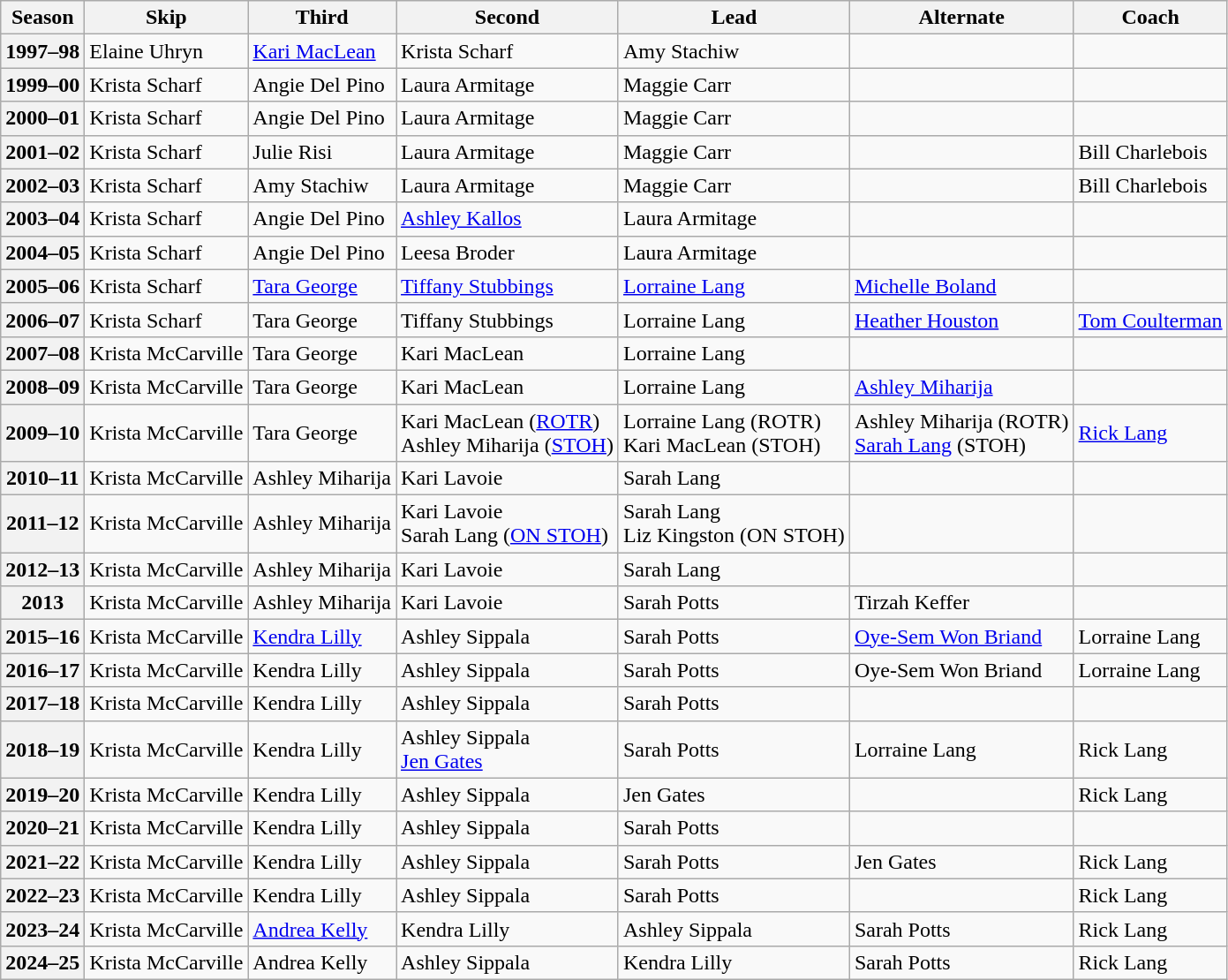<table class="wikitable">
<tr>
<th scope="col">Season</th>
<th scope="col">Skip</th>
<th scope="col">Third</th>
<th scope="col">Second</th>
<th scope="col">Lead</th>
<th scope="col">Alternate</th>
<th scope="col">Coach</th>
</tr>
<tr>
<th scope="row">1997–98</th>
<td>Elaine Uhryn</td>
<td><a href='#'>Kari MacLean</a></td>
<td>Krista Scharf</td>
<td>Amy Stachiw</td>
<td></td>
<td></td>
</tr>
<tr>
<th scope="row">1999–00</th>
<td>Krista Scharf</td>
<td>Angie Del Pino</td>
<td>Laura Armitage</td>
<td>Maggie Carr</td>
<td></td>
<td></td>
</tr>
<tr>
<th scope="row">2000–01</th>
<td>Krista Scharf</td>
<td>Angie Del Pino</td>
<td>Laura Armitage</td>
<td>Maggie Carr</td>
<td></td>
<td></td>
</tr>
<tr>
<th scope="row">2001–02</th>
<td>Krista Scharf</td>
<td>Julie Risi</td>
<td>Laura Armitage</td>
<td>Maggie Carr</td>
<td></td>
<td>Bill Charlebois</td>
</tr>
<tr>
<th scope="row">2002–03</th>
<td>Krista Scharf</td>
<td>Amy Stachiw</td>
<td>Laura Armitage</td>
<td>Maggie Carr</td>
<td></td>
<td>Bill Charlebois</td>
</tr>
<tr>
<th scope="row">2003–04</th>
<td>Krista Scharf</td>
<td>Angie Del Pino</td>
<td><a href='#'>Ashley Kallos</a></td>
<td>Laura Armitage</td>
<td></td>
<td></td>
</tr>
<tr>
<th scope="row">2004–05</th>
<td>Krista Scharf</td>
<td>Angie Del Pino</td>
<td>Leesa Broder</td>
<td>Laura Armitage</td>
<td></td>
<td></td>
</tr>
<tr>
<th scope="row">2005–06</th>
<td>Krista Scharf</td>
<td><a href='#'>Tara George</a></td>
<td><a href='#'>Tiffany Stubbings</a></td>
<td><a href='#'>Lorraine Lang</a></td>
<td><a href='#'>Michelle Boland</a></td>
<td></td>
</tr>
<tr>
<th scope="row">2006–07</th>
<td>Krista Scharf</td>
<td>Tara George</td>
<td>Tiffany Stubbings</td>
<td>Lorraine Lang</td>
<td><a href='#'>Heather Houston</a></td>
<td><a href='#'>Tom Coulterman</a></td>
</tr>
<tr>
<th scope="row">2007–08</th>
<td>Krista McCarville</td>
<td>Tara George</td>
<td>Kari MacLean</td>
<td>Lorraine Lang</td>
<td></td>
<td></td>
</tr>
<tr>
<th scope="row">2008–09</th>
<td>Krista McCarville</td>
<td>Tara George</td>
<td>Kari MacLean</td>
<td>Lorraine Lang</td>
<td><a href='#'>Ashley Miharija</a></td>
<td></td>
</tr>
<tr>
<th scope="row">2009–10</th>
<td>Krista McCarville</td>
<td>Tara George</td>
<td>Kari MacLean (<a href='#'>ROTR</a>) <br> Ashley Miharija (<a href='#'>STOH</a>)</td>
<td>Lorraine Lang (ROTR) <br> Kari MacLean (STOH)</td>
<td>Ashley Miharija (ROTR) <br> <a href='#'>Sarah Lang</a> (STOH)</td>
<td><a href='#'>Rick Lang</a></td>
</tr>
<tr>
<th scope="row">2010–11</th>
<td>Krista McCarville</td>
<td>Ashley Miharija</td>
<td>Kari Lavoie</td>
<td>Sarah Lang</td>
<td></td>
<td></td>
</tr>
<tr>
<th scope="row">2011–12</th>
<td>Krista McCarville</td>
<td>Ashley Miharija</td>
<td>Kari Lavoie <br> Sarah Lang (<a href='#'>ON STOH</a>)</td>
<td>Sarah Lang <br> Liz Kingston (ON STOH)</td>
<td></td>
<td></td>
</tr>
<tr>
<th scope="row">2012–13</th>
<td>Krista McCarville</td>
<td>Ashley Miharija</td>
<td>Kari Lavoie</td>
<td>Sarah Lang</td>
<td></td>
<td></td>
</tr>
<tr>
<th scope="row">2013</th>
<td>Krista McCarville</td>
<td>Ashley Miharija</td>
<td>Kari Lavoie</td>
<td>Sarah Potts</td>
<td>Tirzah Keffer</td>
<td></td>
</tr>
<tr>
<th scope="row">2015–16</th>
<td>Krista McCarville</td>
<td><a href='#'>Kendra Lilly</a></td>
<td>Ashley Sippala</td>
<td>Sarah Potts</td>
<td><a href='#'>Oye-Sem Won Briand</a></td>
<td>Lorraine Lang</td>
</tr>
<tr>
<th scope="row">2016–17</th>
<td>Krista McCarville</td>
<td>Kendra Lilly</td>
<td>Ashley Sippala</td>
<td>Sarah Potts</td>
<td>Oye-Sem Won Briand</td>
<td>Lorraine Lang</td>
</tr>
<tr>
<th scope="row">2017–18</th>
<td>Krista McCarville</td>
<td>Kendra Lilly</td>
<td>Ashley Sippala</td>
<td>Sarah Potts</td>
<td></td>
<td></td>
</tr>
<tr>
<th scope="row">2018–19</th>
<td>Krista McCarville</td>
<td>Kendra Lilly</td>
<td>Ashley Sippala <br> <a href='#'>Jen Gates</a></td>
<td>Sarah Potts</td>
<td>Lorraine Lang</td>
<td>Rick Lang</td>
</tr>
<tr>
<th scope="row">2019–20</th>
<td>Krista McCarville</td>
<td>Kendra Lilly</td>
<td>Ashley Sippala</td>
<td>Jen Gates</td>
<td></td>
<td>Rick Lang</td>
</tr>
<tr>
<th scope="row">2020–21</th>
<td>Krista McCarville</td>
<td>Kendra Lilly</td>
<td>Ashley Sippala</td>
<td>Sarah Potts</td>
<td></td>
<td></td>
</tr>
<tr>
<th scope="row">2021–22</th>
<td>Krista McCarville</td>
<td>Kendra Lilly</td>
<td>Ashley Sippala</td>
<td>Sarah Potts</td>
<td>Jen Gates</td>
<td>Rick Lang</td>
</tr>
<tr>
<th scope="row">2022–23</th>
<td>Krista McCarville</td>
<td>Kendra Lilly</td>
<td>Ashley Sippala</td>
<td>Sarah Potts</td>
<td></td>
<td>Rick Lang</td>
</tr>
<tr>
<th scope="row">2023–24</th>
<td>Krista McCarville</td>
<td><a href='#'>Andrea Kelly</a></td>
<td>Kendra Lilly</td>
<td>Ashley Sippala</td>
<td>Sarah Potts</td>
<td>Rick Lang</td>
</tr>
<tr>
<th scope="row">2024–25</th>
<td>Krista McCarville</td>
<td>Andrea Kelly</td>
<td>Ashley Sippala</td>
<td>Kendra Lilly</td>
<td>Sarah Potts</td>
<td>Rick Lang</td>
</tr>
</table>
